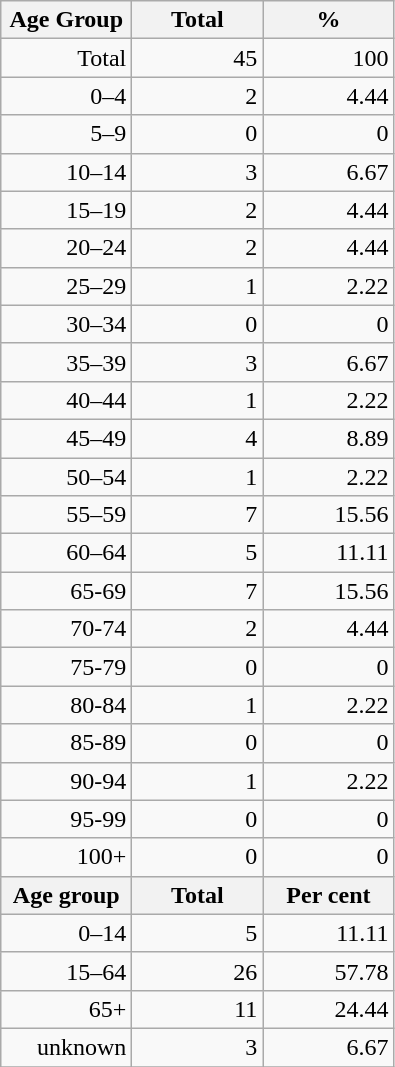<table class="wikitable">
<tr>
<th width="80pt">Age Group</th>
<th width="80pt">Total</th>
<th width="80pt">%</th>
</tr>
<tr>
<td align="right">Total</td>
<td align="right">45</td>
<td align="right">100</td>
</tr>
<tr>
<td align="right">0–4</td>
<td align="right">2</td>
<td align="right">4.44</td>
</tr>
<tr>
<td align="right">5–9</td>
<td align="right">0</td>
<td align="right">0</td>
</tr>
<tr>
<td align="right">10–14</td>
<td align="right">3</td>
<td align="right">6.67</td>
</tr>
<tr>
<td align="right">15–19</td>
<td align="right">2</td>
<td align="right">4.44</td>
</tr>
<tr>
<td align="right">20–24</td>
<td align="right">2</td>
<td align="right">4.44</td>
</tr>
<tr>
<td align="right">25–29</td>
<td align="right">1</td>
<td align="right">2.22</td>
</tr>
<tr>
<td align="right">30–34</td>
<td align="right">0</td>
<td align="right">0</td>
</tr>
<tr>
<td align="right">35–39</td>
<td align="right">3</td>
<td align="right">6.67</td>
</tr>
<tr>
<td align="right">40–44</td>
<td align="right">1</td>
<td align="right">2.22</td>
</tr>
<tr>
<td align="right">45–49</td>
<td align="right">4</td>
<td align="right">8.89</td>
</tr>
<tr>
<td align="right">50–54</td>
<td align="right">1</td>
<td align="right">2.22</td>
</tr>
<tr>
<td align="right">55–59</td>
<td align="right">7</td>
<td align="right">15.56</td>
</tr>
<tr>
<td align="right">60–64</td>
<td align="right">5</td>
<td align="right">11.11</td>
</tr>
<tr>
<td align="right">65-69</td>
<td align="right">7</td>
<td align="right">15.56</td>
</tr>
<tr>
<td align="right">70-74</td>
<td align="right">2</td>
<td align="right">4.44</td>
</tr>
<tr>
<td align="right">75-79</td>
<td align="right">0</td>
<td align="right">0</td>
</tr>
<tr>
<td align="right">80-84</td>
<td align="right">1</td>
<td align="right">2.22</td>
</tr>
<tr>
<td align="right">85-89</td>
<td align="right">0</td>
<td align="right">0</td>
</tr>
<tr>
<td align="right">90-94</td>
<td align="right">1</td>
<td align="right">2.22</td>
</tr>
<tr>
<td align="right">95-99</td>
<td align="right">0</td>
<td align="right">0</td>
</tr>
<tr>
<td align="right">100+</td>
<td align="right">0</td>
<td align="right">0</td>
</tr>
<tr>
<th width="50">Age group</th>
<th width="80">Total</th>
<th width="50">Per cent</th>
</tr>
<tr>
<td align="right">0–14</td>
<td align="right">5</td>
<td align="right">11.11</td>
</tr>
<tr>
<td align="right">15–64</td>
<td align="right">26</td>
<td align="right">57.78</td>
</tr>
<tr>
<td align="right">65+</td>
<td align="right">11</td>
<td align="right">24.44</td>
</tr>
<tr>
<td align="right">unknown</td>
<td align="right">3</td>
<td align="right">6.67</td>
</tr>
<tr>
</tr>
</table>
